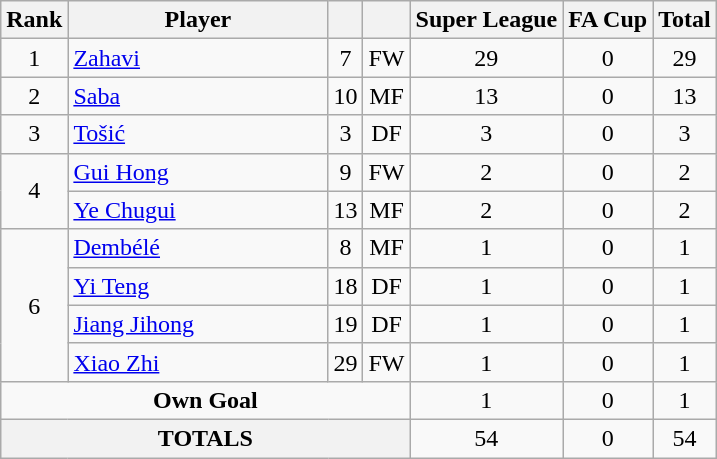<table class="wikitable">
<tr>
<th>Rank</th>
<th style="width:166px;">Player</th>
<th></th>
<th></th>
<th>Super League</th>
<th>FA Cup</th>
<th>Total</th>
</tr>
<tr>
<td align=center>1</td>
<td> <a href='#'>Zahavi</a></td>
<td align=center>7</td>
<td align=center>FW</td>
<td align=center>29</td>
<td align=center>0</td>
<td align=center>29</td>
</tr>
<tr>
<td align=center>2</td>
<td> <a href='#'>Saba</a></td>
<td align=center>10</td>
<td align=center>MF</td>
<td align=center>13</td>
<td align=center>0</td>
<td align=center>13</td>
</tr>
<tr>
<td align=center>3</td>
<td> <a href='#'>Tošić</a></td>
<td align=center>3</td>
<td align=center>DF</td>
<td align=center>3</td>
<td align=center>0</td>
<td align=center>3</td>
</tr>
<tr>
<td align=center rowspan=2>4</td>
<td> <a href='#'>Gui Hong</a></td>
<td align=center>9</td>
<td align=center>FW</td>
<td align=center>2</td>
<td align=center>0</td>
<td align=center>2</td>
</tr>
<tr>
<td> <a href='#'>Ye Chugui</a></td>
<td align=center>13</td>
<td align=center>MF</td>
<td align=center>2</td>
<td align=center>0</td>
<td align=center>2</td>
</tr>
<tr>
<td align=center rowspan=4>6</td>
<td> <a href='#'>Dembélé</a></td>
<td align=center>8</td>
<td align=center>MF</td>
<td align=center>1</td>
<td align=center>0</td>
<td align=center>1</td>
</tr>
<tr>
<td> <a href='#'>Yi Teng</a></td>
<td align=center>18</td>
<td align=center>DF</td>
<td align=center>1</td>
<td align=center>0</td>
<td align=center>1</td>
</tr>
<tr>
<td> <a href='#'>Jiang Jihong</a></td>
<td align=center>19</td>
<td align=center>DF</td>
<td align=center>1</td>
<td align=center>0</td>
<td align=center>1</td>
</tr>
<tr>
<td> <a href='#'>Xiao Zhi</a></td>
<td align=center>29</td>
<td align=center>FW</td>
<td align=center>1</td>
<td align=center>0</td>
<td align=center>1</td>
</tr>
<tr>
<td align=center colspan=4><strong>Own Goal</strong></td>
<td align=center>1</td>
<td align=center>0</td>
<td align=center>1</td>
</tr>
<tr>
<th align=center colspan=4>TOTALS</th>
<td align=center>54</td>
<td align=center>0</td>
<td align=center>54</td>
</tr>
</table>
